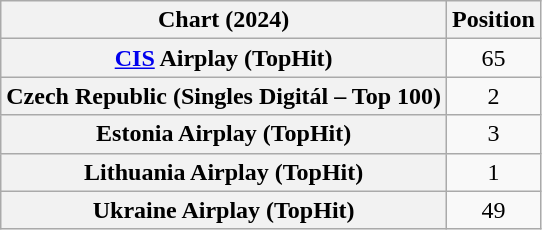<table class="wikitable plainrowheaders sortable" style="text-align:center">
<tr>
<th scope="col">Chart (2024)</th>
<th scope="col">Position</th>
</tr>
<tr>
<th scope="row"><a href='#'>CIS</a> Airplay (TopHit)</th>
<td>65</td>
</tr>
<tr>
<th scope="row">Czech Republic (Singles Digitál – Top 100)</th>
<td>2</td>
</tr>
<tr>
<th scope="row">Estonia Airplay (TopHit)</th>
<td>3</td>
</tr>
<tr>
<th scope="row">Lithuania Airplay (TopHit)</th>
<td>1</td>
</tr>
<tr>
<th scope="row">Ukraine Airplay (TopHit)</th>
<td>49</td>
</tr>
</table>
